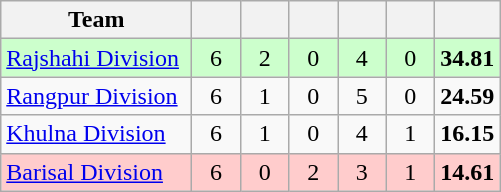<table class="wikitable" style="text-align:center">
<tr>
<th style="width:120px">Team</th>
<th style="width:25px"></th>
<th style="width:25px"></th>
<th style="width:25px"></th>
<th style="width:25px"></th>
<th style="width:25px"></th>
<th style="width:25px"></th>
</tr>
<tr style="background:#cfc;">
<td style="text-align:left"><a href='#'>Rajshahi Division</a></td>
<td>6</td>
<td>2</td>
<td>0</td>
<td>4</td>
<td>0</td>
<td><strong>34.81</strong></td>
</tr>
<tr>
<td style="text-align:left"><a href='#'>Rangpur Division</a></td>
<td>6</td>
<td>1</td>
<td>0</td>
<td>5</td>
<td>0</td>
<td><strong>24.59</strong></td>
</tr>
<tr>
<td style="text-align:left"><a href='#'>Khulna Division</a></td>
<td>6</td>
<td>1</td>
<td>0</td>
<td>4</td>
<td>1</td>
<td><strong>16.15</strong></td>
</tr>
<tr style="background:#fcc;">
<td style="text-align:left"><a href='#'>Barisal Division</a></td>
<td>6</td>
<td>0</td>
<td>2</td>
<td>3</td>
<td>1</td>
<td><strong>14.61</strong></td>
</tr>
</table>
